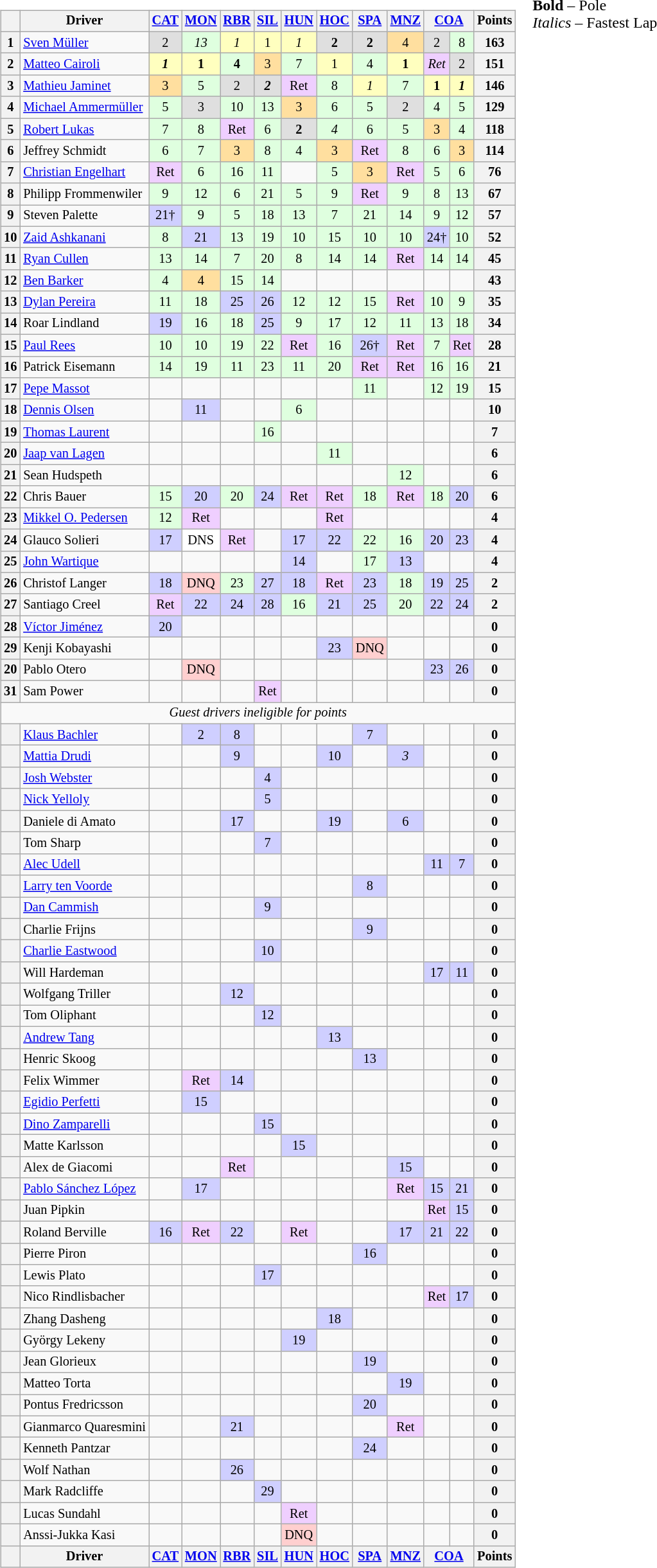<table>
<tr>
<td><br><table class="wikitable" style="font-size: 85%; text-align:center">
<tr valign="top">
<th valign="middle"></th>
<th valign="middle">Driver</th>
<th><a href='#'>CAT</a><br></th>
<th><a href='#'>MON</a><br></th>
<th><a href='#'>RBR</a><br></th>
<th><a href='#'>SIL</a><br></th>
<th><a href='#'>HUN</a><br></th>
<th><a href='#'>HOC</a><br></th>
<th><a href='#'>SPA</a><br></th>
<th><a href='#'>MNZ</a><br></th>
<th colspan=2><a href='#'>COA</a><br></th>
<th valign="middle">Points</th>
</tr>
<tr>
<th>1</th>
<td align=left> <a href='#'>Sven Müller</a></td>
<td style="background:#DFDFDF;">2</td>
<td style="background:#DFFFDF;"><em>13</em></td>
<td style="background:#FFFFBF;"><em>1</em></td>
<td style="background:#FFFFBF;">1</td>
<td style="background:#FFFFBF;"><em>1</em></td>
<td style="background:#DFDFDF;"><strong>2</strong></td>
<td style="background:#DFDFDF;"><strong>2</strong></td>
<td style="background:#FFDF9F;">4</td>
<td style="background:#DFDFDF;">2</td>
<td style="background:#DFFFDF;">8</td>
<th>163</th>
</tr>
<tr>
<th>2</th>
<td align=left> <a href='#'>Matteo Cairoli</a></td>
<td style="background:#FFFFBF;"><strong><em>1</em></strong></td>
<td style="background:#FFFFBF;"><strong>1</strong></td>
<td style="background:#DFFFDF;"><strong>4</strong></td>
<td style="background:#FFDF9F;">3</td>
<td style="background:#DFFFDF;">7</td>
<td style="background:#FFFFBF;">1</td>
<td style="background:#DFFFDF;">4</td>
<td style="background:#FFFFBF;"><strong>1</strong></td>
<td style="background:#EFCFFF;"><em>Ret</em></td>
<td style="background:#DFDFDF;">2</td>
<th>151</th>
</tr>
<tr>
<th>3</th>
<td align=left> <a href='#'>Mathieu Jaminet</a></td>
<td style="background:#FFDF9F;">3</td>
<td style="background:#DFFFDF;">5</td>
<td style="background:#DFDFDF;">2</td>
<td style="background:#DFDFDF;"><strong><em>2</em></strong></td>
<td style="background:#EFCFFF;">Ret</td>
<td style="background:#DFFFDF;">8</td>
<td style="background:#FFFFBF;"><em>1</em></td>
<td style="background:#DFFFDF;">7</td>
<td style="background:#FFFFBF;"><strong>1</strong></td>
<td style="background:#FFFFBF;"><strong><em>1</em></strong></td>
<th>146</th>
</tr>
<tr>
<th>4</th>
<td align=left> <a href='#'>Michael Ammermüller</a></td>
<td style="background:#DFFFDF;">5</td>
<td style="background:#DFDFDF;">3</td>
<td style="background:#DFFFDF;">10</td>
<td style="background:#DFFFDF;">13</td>
<td style="background:#FFDF9F;">3</td>
<td style="background:#DFFFDF;">6</td>
<td style="background:#DFFFDF;">5</td>
<td style="background:#DFDFDF;">2</td>
<td style="background:#DFFFDF;">4</td>
<td style="background:#DFFFDF;">5</td>
<th>129</th>
</tr>
<tr>
<th>5</th>
<td align=left> <a href='#'>Robert Lukas</a></td>
<td style="background:#DFFFDF;">7</td>
<td style="background:#DFFFDF;">8</td>
<td style="background:#EFCFFF;">Ret</td>
<td style="background:#DFFFDF;">6</td>
<td style="background:#DFDFDF;"><strong>2</strong></td>
<td style="background:#DFFFDF;"><em>4</em></td>
<td style="background:#DFFFDF;">6</td>
<td style="background:#DFFFDF;">5</td>
<td style="background:#FFDF9F;">3</td>
<td style="background:#DFFFDF;">4</td>
<th>118</th>
</tr>
<tr>
<th>6</th>
<td align=left> Jeffrey Schmidt</td>
<td style="background:#DFFFDF;">6</td>
<td style="background:#DFFFDF;">7</td>
<td style="background:#FFDF9F;">3</td>
<td style="background:#DFFFDF;">8</td>
<td style="background:#DFFFDF;">4</td>
<td style="background:#FFDF9F;">3</td>
<td style="background:#EFCFFF;">Ret</td>
<td style="background:#DFFFDF;">8</td>
<td style="background:#DFFFDF;">6</td>
<td style="background:#FFDF9F;">3</td>
<th>114</th>
</tr>
<tr>
<th>7</th>
<td align=left> <a href='#'>Christian Engelhart</a></td>
<td style="background:#EFCFFF;">Ret</td>
<td style="background:#DFFFDF;">6</td>
<td style="background:#DFFFDF;">16</td>
<td style="background:#DFFFDF;">11</td>
<td></td>
<td style="background:#DFFFDF;">5</td>
<td style="background:#FFDF9F;">3</td>
<td style="background:#EFCFFF;">Ret</td>
<td style="background:#DFFFDF;">5</td>
<td style="background:#DFFFDF;">6</td>
<th>76</th>
</tr>
<tr>
<th>8</th>
<td align=left> Philipp Frommenwiler</td>
<td style="background:#DFFFDF;">9</td>
<td style="background:#DFFFDF;">12</td>
<td style="background:#DFFFDF;">6</td>
<td style="background:#DFFFDF;">21</td>
<td style="background:#DFFFDF;">5</td>
<td style="background:#DFFFDF;">9</td>
<td style="background:#EFCFFF;">Ret</td>
<td style="background:#DFFFDF;">9</td>
<td style="background:#DFFFDF;">8</td>
<td style="background:#DFFFDF;">13</td>
<th>67</th>
</tr>
<tr>
<th>9</th>
<td align=left> Steven Palette</td>
<td style="background:#CFCFFF;">21†</td>
<td style="background:#DFFFDF;">9</td>
<td style="background:#DFFFDF;">5</td>
<td style="background:#DFFFDF;">18</td>
<td style="background:#DFFFDF;">13</td>
<td style="background:#DFFFDF;">7</td>
<td style="background:#DFFFDF;">21</td>
<td style="background:#DFFFDF;">14</td>
<td style="background:#DFFFDF;">9</td>
<td style="background:#DFFFDF;">12</td>
<th>57</th>
</tr>
<tr>
<th>10</th>
<td align=left> <a href='#'>Zaid Ashkanani</a></td>
<td style="background:#DFFFDF;">8</td>
<td style="background:#CFCFFF;">21</td>
<td style="background:#DFFFDF;">13</td>
<td style="background:#DFFFDF;">19</td>
<td style="background:#DFFFDF;">10</td>
<td style="background:#DFFFDF;">15</td>
<td style="background:#DFFFDF;">10</td>
<td style="background:#DFFFDF;">10</td>
<td style="background:#CFCFFF;">24†</td>
<td style="background:#DFFFDF;">10</td>
<th>52</th>
</tr>
<tr>
<th>11</th>
<td align=left> <a href='#'>Ryan Cullen</a></td>
<td style="background:#DFFFDF;">13</td>
<td style="background:#DFFFDF;">14</td>
<td style="background:#DFFFDF;">7</td>
<td style="background:#DFFFDF;">20</td>
<td style="background:#DFFFDF;">8</td>
<td style="background:#DFFFDF;">14</td>
<td style="background:#DFFFDF;">14</td>
<td style="background:#EFCFFF;">Ret</td>
<td style="background:#DFFFDF;">14</td>
<td style="background:#DFFFDF;">14</td>
<th>45</th>
</tr>
<tr>
<th>12</th>
<td align=left> <a href='#'>Ben Barker</a></td>
<td style="background:#DFFFDF;">4</td>
<td style="background:#FFDF9F;">4</td>
<td style="background:#DFFFDF;">15</td>
<td style="background:#DFFFDF;">14</td>
<td></td>
<td></td>
<td></td>
<td></td>
<td></td>
<td></td>
<th>43</th>
</tr>
<tr>
<th>13</th>
<td align=left> <a href='#'>Dylan Pereira</a></td>
<td style="background:#DFFFDF;">11</td>
<td style="background:#DFFFDF;">18</td>
<td style="background:#CFCFFF;">25</td>
<td style="background:#CFCFFF;">26</td>
<td style="background:#DFFFDF;">12</td>
<td style="background:#DFFFDF;">12</td>
<td style="background:#DFFFDF;">15</td>
<td style="background:#EFCFFF;">Ret</td>
<td style="background:#DFFFDF;">10</td>
<td style="background:#DFFFDF;">9</td>
<th>35</th>
</tr>
<tr>
<th>14</th>
<td align=left> Roar Lindland</td>
<td style="background:#CFCFFF;">19</td>
<td style="background:#DFFFDF;">16</td>
<td style="background:#DFFFDF;">18</td>
<td style="background:#CFCFFF;">25</td>
<td style="background:#DFFFDF;">9</td>
<td style="background:#DFFFDF;">17</td>
<td style="background:#DFFFDF;">12</td>
<td style="background:#DFFFDF;">11</td>
<td style="background:#DFFFDF;">13</td>
<td style="background:#DFFFDF;">18</td>
<th>34</th>
</tr>
<tr>
<th>15</th>
<td align=left> <a href='#'>Paul Rees</a></td>
<td style="background:#DFFFDF;">10</td>
<td style="background:#DFFFDF;">10</td>
<td style="background:#DFFFDF;">19</td>
<td style="background:#DFFFDF;">22</td>
<td style="background:#EFCFFF;">Ret</td>
<td style="background:#DFFFDF;">16</td>
<td style="background:#CFCFFF;">26†</td>
<td style="background:#EFCFFF;">Ret</td>
<td style="background:#DFFFDF;">7</td>
<td style="background:#EFCFFF;">Ret</td>
<th>28</th>
</tr>
<tr>
<th>16</th>
<td align=left> Patrick Eisemann</td>
<td style="background:#DFFFDF;">14</td>
<td style="background:#DFFFDF;">19</td>
<td style="background:#DFFFDF;">11</td>
<td style="background:#DFFFDF;">23</td>
<td style="background:#DFFFDF;">11</td>
<td style="background:#DFFFDF;">20</td>
<td style="background:#EFCFFF;">Ret</td>
<td style="background:#EFCFFF;">Ret</td>
<td style="background:#DFFFDF;">16</td>
<td style="background:#DFFFDF;">16</td>
<th>21</th>
</tr>
<tr>
<th>17</th>
<td align=left> <a href='#'>Pepe Massot</a></td>
<td></td>
<td></td>
<td></td>
<td></td>
<td></td>
<td></td>
<td style="background:#DFFFDF;">11</td>
<td></td>
<td style="background:#DFFFDF;">12</td>
<td style="background:#DFFFDF;">19</td>
<th>15</th>
</tr>
<tr>
<th>18</th>
<td align=left> <a href='#'>Dennis Olsen</a></td>
<td></td>
<td style="background:#CFCFFF;">11</td>
<td></td>
<td></td>
<td style="background:#DFFFDF;">6</td>
<td></td>
<td></td>
<td></td>
<td></td>
<td></td>
<th>10</th>
</tr>
<tr>
<th>19</th>
<td align=left> <a href='#'>Thomas Laurent</a></td>
<td></td>
<td></td>
<td></td>
<td style="background:#DFFFDF;">16</td>
<td></td>
<td></td>
<td></td>
<td></td>
<td></td>
<td></td>
<th>7</th>
</tr>
<tr>
<th>20</th>
<td align="left"> <a href='#'>Jaap van Lagen</a></td>
<td></td>
<td></td>
<td></td>
<td></td>
<td></td>
<td style="background:#DFFFDF;">11</td>
<td></td>
<td></td>
<td></td>
<td></td>
<th>6</th>
</tr>
<tr>
<th>21</th>
<td align=left> Sean Hudspeth</td>
<td></td>
<td></td>
<td></td>
<td></td>
<td></td>
<td></td>
<td></td>
<td style="background:#DFFFDF;">12</td>
<td></td>
<td></td>
<th>6</th>
</tr>
<tr>
<th>22</th>
<td align=left> Chris Bauer</td>
<td style="background:#DFFFDF;">15</td>
<td style="background:#CFCFFF;">20</td>
<td style="background:#DFFFDF;">20</td>
<td style="background:#CFCFFF;">24</td>
<td style="background:#EFCFFF;">Ret</td>
<td style="background:#EFCFFF;">Ret</td>
<td style="background:#DFFFDF;">18</td>
<td style="background:#EFCFFF;">Ret</td>
<td style="background:#DFFFDF;">18</td>
<td style="background:#CFCFFF;">20</td>
<th>6</th>
</tr>
<tr>
<th>23</th>
<td align=left> <a href='#'>Mikkel O. Pedersen</a></td>
<td style="background:#DFFFDF;">12</td>
<td style="background:#EFCFFF;">Ret</td>
<td></td>
<td></td>
<td></td>
<td style="background:#EFCFFF;">Ret</td>
<td></td>
<td></td>
<td></td>
<td></td>
<th>4</th>
</tr>
<tr>
<th>24</th>
<td align="left"> Glauco Solieri</td>
<td style="background:#CFCFFF;">17</td>
<td style="background:#FFFFFF;">DNS</td>
<td style="background:#EFCFFF;">Ret</td>
<td></td>
<td style="background:#CFCFFF;">17</td>
<td style="background:#CFCFFF;">22</td>
<td style="background:#DFFFDF;">22</td>
<td style="background:#DFFFDF;">16</td>
<td style="background:#CFCFFF;">20</td>
<td style="background:#CFCFFF;">23</td>
<th>4</th>
</tr>
<tr>
<th>25</th>
<td align="left"> <a href='#'>John Wartique</a></td>
<td></td>
<td></td>
<td></td>
<td></td>
<td style="background:#CFCFFF;">14</td>
<td></td>
<td style="background:#DFFFDF;">17</td>
<td style="background:#CFCFFF;">13</td>
<td></td>
<td></td>
<th>4</th>
</tr>
<tr>
<th>26</th>
<td align=left> Christof Langer</td>
<td style="background:#CFCFFF;">18</td>
<td style="background:#FFCFCF;">DNQ</td>
<td style="background:#DFFFDF;">23</td>
<td style="background:#CFCFFF;">27</td>
<td style="background:#CFCFFF;">18</td>
<td style="background:#EFCFFF;">Ret</td>
<td style="background:#CFCFFF;">23</td>
<td style="background:#DFFFDF;">18</td>
<td style="background:#CFCFFF;">19</td>
<td style="background:#CFCFFF;">25</td>
<th>2</th>
</tr>
<tr>
<th>27</th>
<td align=left> Santiago Creel</td>
<td style="background:#EFCFFF;">Ret</td>
<td style="background:#CFCFFF;">22</td>
<td style="background:#CFCFFF;">24</td>
<td style="background:#CFCFFF;">28</td>
<td style="background:#DFFFDF;">16</td>
<td style="background:#CFCFFF;">21</td>
<td style="background:#CFCFFF;">25</td>
<td style="background:#DFFFDF;">20</td>
<td style="background:#CFCFFF;">22</td>
<td style="background:#CFCFFF;">24</td>
<th>2</th>
</tr>
<tr>
<th>28</th>
<td align=left> <a href='#'>Víctor Jiménez</a></td>
<td style="background:#CFCFFF;">20</td>
<td></td>
<td></td>
<td></td>
<td></td>
<td></td>
<td></td>
<td></td>
<td></td>
<td></td>
<th>0</th>
</tr>
<tr>
<th>29</th>
<td align=left> Kenji Kobayashi</td>
<td></td>
<td></td>
<td></td>
<td></td>
<td></td>
<td style="background:#CFCFFF;">23</td>
<td style="background:#FFCFCF;">DNQ</td>
<td></td>
<td></td>
<td></td>
<th>0</th>
</tr>
<tr>
<th>20</th>
<td align=left> Pablo Otero</td>
<td></td>
<td style="background:#FFCFCF;">DNQ</td>
<td></td>
<td></td>
<td></td>
<td></td>
<td></td>
<td></td>
<td style="background:#CFCFFF;">23</td>
<td style="background:#CFCFFF;">26</td>
<th>0</th>
</tr>
<tr>
<th>31</th>
<td align=left> Sam Power</td>
<td></td>
<td></td>
<td></td>
<td style="background:#EFCFFF;">Ret</td>
<td></td>
<td></td>
<td></td>
<td></td>
<td></td>
<td></td>
<th>0</th>
</tr>
<tr>
<td align=center colspan=14><em>Guest drivers ineligible for points</em></td>
</tr>
<tr>
<th></th>
<td align=left> <a href='#'>Klaus Bachler</a></td>
<td></td>
<td style="background:#CFCFFF;">2</td>
<td style="background:#CFCFFF;">8</td>
<td></td>
<td></td>
<td></td>
<td style="background:#CFCFFF;">7</td>
<td></td>
<td></td>
<td></td>
<th>0</th>
</tr>
<tr>
<th></th>
<td align=left> <a href='#'>Mattia Drudi</a></td>
<td></td>
<td></td>
<td style="background:#CFCFFF;">9</td>
<td></td>
<td></td>
<td style="background:#CFCFFF;">10</td>
<td></td>
<td style="background:#CFCFFF;"><em>3</em></td>
<td></td>
<td></td>
<th>0</th>
</tr>
<tr>
<th></th>
<td align=left> <a href='#'>Josh Webster</a></td>
<td></td>
<td></td>
<td></td>
<td style="background:#CFCFFF;">4</td>
<td></td>
<td></td>
<td></td>
<td></td>
<td></td>
<td></td>
<th>0</th>
</tr>
<tr>
<th></th>
<td align=left> <a href='#'>Nick Yelloly</a></td>
<td></td>
<td></td>
<td></td>
<td style="background:#CFCFFF;">5</td>
<td></td>
<td></td>
<td></td>
<td></td>
<td></td>
<td></td>
<th>0</th>
</tr>
<tr>
<th></th>
<td align=left> Daniele di Amato</td>
<td></td>
<td></td>
<td style="background:#CFCFFF;">17</td>
<td></td>
<td></td>
<td style="background:#CFCFFF;">19</td>
<td></td>
<td style="background:#CFCFFF;">6</td>
<td></td>
<td></td>
<th>0</th>
</tr>
<tr>
<th></th>
<td align=left> Tom Sharp</td>
<td></td>
<td></td>
<td></td>
<td style="background:#CFCFFF;">7</td>
<td></td>
<td></td>
<td></td>
<td></td>
<td></td>
<td></td>
<th>0</th>
</tr>
<tr>
<th></th>
<td align=left> <a href='#'>Alec Udell</a></td>
<td></td>
<td></td>
<td></td>
<td></td>
<td></td>
<td></td>
<td></td>
<td></td>
<td style="background:#CFCFFF;">11</td>
<td style="background:#CFCFFF;">7</td>
<th>0</th>
</tr>
<tr>
<th></th>
<td align=left> <a href='#'>Larry ten Voorde</a></td>
<td></td>
<td></td>
<td></td>
<td></td>
<td></td>
<td></td>
<td style="background:#CFCFFF;">8</td>
<td></td>
<td></td>
<td></td>
<th>0</th>
</tr>
<tr>
<th></th>
<td align=left> <a href='#'>Dan Cammish</a></td>
<td></td>
<td></td>
<td></td>
<td style="background:#CFCFFF;">9</td>
<td></td>
<td></td>
<td></td>
<td></td>
<td></td>
<td></td>
<th>0</th>
</tr>
<tr>
<th></th>
<td align=left> Charlie Frijns</td>
<td></td>
<td></td>
<td></td>
<td></td>
<td></td>
<td></td>
<td style="background:#CFCFFF;">9</td>
<td></td>
<td></td>
<td></td>
<th>0</th>
</tr>
<tr>
<th></th>
<td align=left> <a href='#'>Charlie Eastwood</a></td>
<td></td>
<td></td>
<td></td>
<td style="background:#CFCFFF;">10</td>
<td></td>
<td></td>
<td></td>
<td></td>
<td></td>
<td></td>
<th>0</th>
</tr>
<tr>
<th></th>
<td align=left> Will Hardeman</td>
<td></td>
<td></td>
<td></td>
<td></td>
<td></td>
<td></td>
<td></td>
<td></td>
<td style="background:#CFCFFF;">17</td>
<td style="background:#CFCFFF;">11</td>
<th>0</th>
</tr>
<tr>
<th></th>
<td align=left> Wolfgang Triller</td>
<td></td>
<td></td>
<td style="background:#CFCFFF;">12</td>
<td></td>
<td></td>
<td></td>
<td></td>
<td></td>
<td></td>
<td></td>
<th>0</th>
</tr>
<tr>
<th></th>
<td align=left> Tom Oliphant</td>
<td></td>
<td></td>
<td></td>
<td style="background:#CFCFFF;">12</td>
<td></td>
<td></td>
<td></td>
<td></td>
<td></td>
<td></td>
<th>0</th>
</tr>
<tr>
<th></th>
<td align=left> <a href='#'>Andrew Tang</a></td>
<td></td>
<td></td>
<td></td>
<td></td>
<td></td>
<td style="background:#CFCFFF;">13</td>
<td></td>
<td></td>
<td></td>
<td></td>
<th>0</th>
</tr>
<tr>
<th></th>
<td align=left> Henric Skoog</td>
<td></td>
<td></td>
<td></td>
<td></td>
<td></td>
<td></td>
<td style="background:#CFCFFF;">13</td>
<td></td>
<td></td>
<td></td>
<th>0</th>
</tr>
<tr>
<th></th>
<td align=left> Felix Wimmer</td>
<td></td>
<td style="background:#EFCFFF;">Ret</td>
<td style="background:#CFCFFF;">14</td>
<td></td>
<td></td>
<td></td>
<td></td>
<td></td>
<td></td>
<td></td>
<th>0</th>
</tr>
<tr>
<th></th>
<td align=left> <a href='#'>Egidio Perfetti</a></td>
<td></td>
<td style="background:#CFCFFF;">15</td>
<td></td>
<td></td>
<td></td>
<td></td>
<td></td>
<td></td>
<td></td>
<td></td>
<th>0</th>
</tr>
<tr>
<th></th>
<td align=left> <a href='#'>Dino Zamparelli</a></td>
<td></td>
<td></td>
<td></td>
<td style="background:#CFCFFF;">15</td>
<td></td>
<td></td>
<td></td>
<td></td>
<td></td>
<td></td>
<th>0</th>
</tr>
<tr>
<th></th>
<td align=left> Matte Karlsson</td>
<td></td>
<td></td>
<td></td>
<td></td>
<td style="background:#CFCFFF;">15</td>
<td></td>
<td></td>
<td></td>
<td></td>
<td></td>
<th>0</th>
</tr>
<tr>
<th></th>
<td align=left> Alex de Giacomi</td>
<td></td>
<td></td>
<td style="background:#EFCFFF;">Ret</td>
<td></td>
<td></td>
<td></td>
<td></td>
<td style="background:#CFCFFF;">15</td>
<td></td>
<td></td>
<th>0</th>
</tr>
<tr>
<th></th>
<td align=left> <a href='#'>Pablo Sánchez López</a></td>
<td></td>
<td style="background:#CFCFFF;">17</td>
<td></td>
<td></td>
<td></td>
<td></td>
<td></td>
<td style="background:#EFCFFF;">Ret</td>
<td style="background:#CFCFFF;">15</td>
<td style="background:#CFCFFF;">21</td>
<th>0</th>
</tr>
<tr>
<th></th>
<td align=left> Juan Pipkin</td>
<td></td>
<td></td>
<td></td>
<td></td>
<td></td>
<td></td>
<td></td>
<td></td>
<td style="background:#EFCFFF;">Ret</td>
<td style="background:#CFCFFF;">15</td>
<th>0</th>
</tr>
<tr>
<th></th>
<td align=left> Roland Berville</td>
<td style="background:#CFCFFF;">16</td>
<td style="background:#EFCFFF;">Ret</td>
<td style="background:#CFCFFF;">22</td>
<td></td>
<td style="background:#EFCFFF;">Ret</td>
<td></td>
<td></td>
<td style="background:#CFCFFF;">17</td>
<td style="background:#CFCFFF;">21</td>
<td style="background:#CFCFFF;">22</td>
<th>0</th>
</tr>
<tr>
<th></th>
<td align=left> Pierre Piron</td>
<td></td>
<td></td>
<td></td>
<td></td>
<td></td>
<td></td>
<td style="background:#CFCFFF;">16</td>
<td></td>
<td></td>
<td></td>
<th>0</th>
</tr>
<tr>
<th></th>
<td align=left> Lewis Plato</td>
<td></td>
<td></td>
<td></td>
<td style="background:#CFCFFF;">17</td>
<td></td>
<td></td>
<td></td>
<td></td>
<td></td>
<td></td>
<th>0</th>
</tr>
<tr>
<th></th>
<td align=left> Nico Rindlisbacher</td>
<td></td>
<td></td>
<td></td>
<td></td>
<td></td>
<td></td>
<td></td>
<td></td>
<td style="background:#EFCFFF;">Ret</td>
<td style="background:#CFCFFF;">17</td>
<th>0</th>
</tr>
<tr>
<th></th>
<td align=left> Zhang Dasheng</td>
<td></td>
<td></td>
<td></td>
<td></td>
<td></td>
<td style="background:#CFCFFF;">18</td>
<td></td>
<td></td>
<td></td>
<td></td>
<th>0</th>
</tr>
<tr>
<th></th>
<td align=left> György Lekeny</td>
<td></td>
<td></td>
<td></td>
<td></td>
<td style="background:#CFCFFF;">19</td>
<td></td>
<td></td>
<td></td>
<td></td>
<td></td>
<th>0</th>
</tr>
<tr>
<th></th>
<td align=left> Jean Glorieux</td>
<td></td>
<td></td>
<td></td>
<td></td>
<td></td>
<td></td>
<td style="background:#CFCFFF;">19</td>
<td></td>
<td></td>
<td></td>
<th>0</th>
</tr>
<tr>
<th></th>
<td align=left> Matteo Torta</td>
<td></td>
<td></td>
<td></td>
<td></td>
<td></td>
<td></td>
<td></td>
<td style="background:#CFCFFF;">19</td>
<td></td>
<td></td>
<th>0</th>
</tr>
<tr>
<th></th>
<td align=left> Pontus Fredricsson</td>
<td></td>
<td></td>
<td></td>
<td></td>
<td></td>
<td></td>
<td style="background:#CFCFFF;">20</td>
<td></td>
<td></td>
<td></td>
<th>0</th>
</tr>
<tr>
<th></th>
<td align=left> Gianmarco Quaresmini</td>
<td></td>
<td></td>
<td style="background:#CFCFFF;">21</td>
<td></td>
<td></td>
<td></td>
<td></td>
<td style="background:#EFCFFF;">Ret</td>
<td></td>
<td></td>
<th>0</th>
</tr>
<tr>
<th></th>
<td align=left> Kenneth Pantzar</td>
<td></td>
<td></td>
<td></td>
<td></td>
<td></td>
<td></td>
<td style="background:#CFCFFF;">24</td>
<td></td>
<td></td>
<td></td>
<th>0</th>
</tr>
<tr>
<th></th>
<td align=left> Wolf Nathan</td>
<td></td>
<td></td>
<td style="background:#CFCFFF;">26</td>
<td></td>
<td></td>
<td></td>
<td></td>
<td></td>
<td></td>
<td></td>
<th>0</th>
</tr>
<tr>
<th></th>
<td align=left> Mark Radcliffe</td>
<td></td>
<td></td>
<td></td>
<td style="background:#CFCFFF;">29</td>
<td></td>
<td></td>
<td></td>
<td></td>
<td></td>
<td></td>
<th>0</th>
</tr>
<tr>
<th></th>
<td align=left> Lucas Sundahl</td>
<td></td>
<td></td>
<td></td>
<td></td>
<td style="background:#EFCFFF;">Ret</td>
<td></td>
<td></td>
<td></td>
<td></td>
<td></td>
<th>0</th>
</tr>
<tr>
<th></th>
<td align=left> Anssi-Jukka Kasi</td>
<td></td>
<td></td>
<td></td>
<td></td>
<td style="background:#FFCFCF;">DNQ</td>
<td></td>
<td></td>
<td></td>
<td></td>
<td></td>
<th>0</th>
</tr>
<tr>
<th valign="middle"></th>
<th valign="middle">Driver</th>
<th><a href='#'>CAT</a><br></th>
<th><a href='#'>MON</a><br></th>
<th><a href='#'>RBR</a><br></th>
<th><a href='#'>SIL</a><br></th>
<th><a href='#'>HUN</a><br></th>
<th><a href='#'>HOC</a><br></th>
<th><a href='#'>SPA</a><br></th>
<th><a href='#'>MNZ</a><br></th>
<th colspan=2><a href='#'>COA</a><br></th>
<th valign="middle">Points</th>
</tr>
</table>
</td>
<td valign="top"><br>
<span><strong>Bold</strong> – Pole<br>
<em>Italics</em> – Fastest Lap</span></td>
</tr>
</table>
